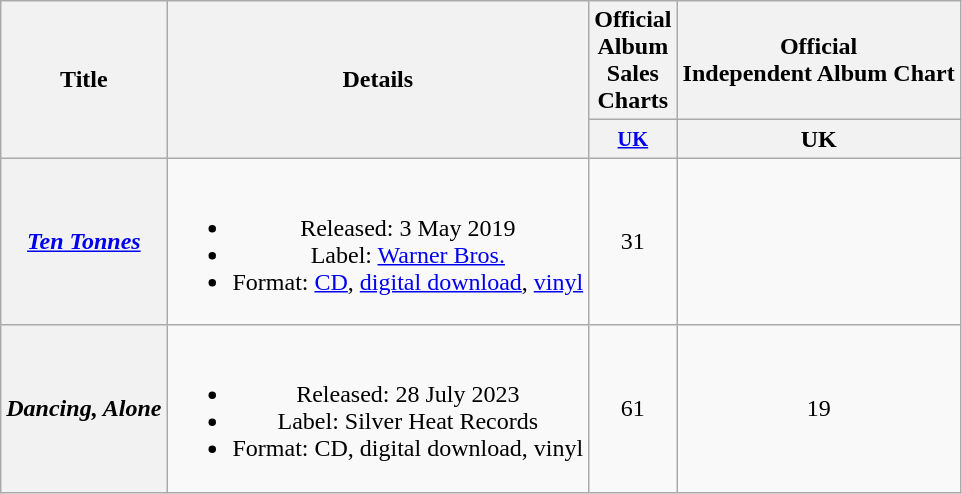<table class="wikitable plainrowheaders" style="text-align:center;">
<tr>
<th scope="col" rowspan="2">Title</th>
<th scope="col" rowspan="2">Details</th>
<th scope="col" colspan="1">Official Album Sales Charts</th>
<th>Official<br>Independent 
Album 
Chart</th>
</tr>
<tr>
<th scope="col" style="width:3em;font-size:85%;"><a href='#'>UK</a><br></th>
<th>UK</th>
</tr>
<tr>
<th scope="row"><em><a href='#'>Ten Tonnes</a></em></th>
<td><br><ul><li>Released: 3 May 2019</li><li>Label: <a href='#'>Warner Bros.</a></li><li>Format: <a href='#'>CD</a>, <a href='#'>digital download</a>, <a href='#'>vinyl</a></li></ul></td>
<td>31</td>
<td></td>
</tr>
<tr>
<th scope="row"><em>Dancing, Alone</em></th>
<td><br><ul><li>Released: 28 July 2023</li><li>Label: Silver Heat Records</li><li>Format: CD, digital download, vinyl</li></ul></td>
<td>61</td>
<td>19</td>
</tr>
</table>
